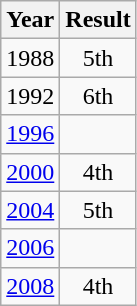<table class="wikitable" style="text-align:center">
<tr>
<th>Year</th>
<th>Result</th>
</tr>
<tr>
<td>1988</td>
<td>5th</td>
</tr>
<tr>
<td>1992</td>
<td>6th</td>
</tr>
<tr>
<td><a href='#'>1996</a></td>
<td></td>
</tr>
<tr>
<td><a href='#'>2000</a></td>
<td>4th</td>
</tr>
<tr>
<td><a href='#'>2004</a></td>
<td>5th</td>
</tr>
<tr>
<td><a href='#'>2006</a></td>
<td></td>
</tr>
<tr>
<td><a href='#'>2008</a></td>
<td>4th</td>
</tr>
</table>
